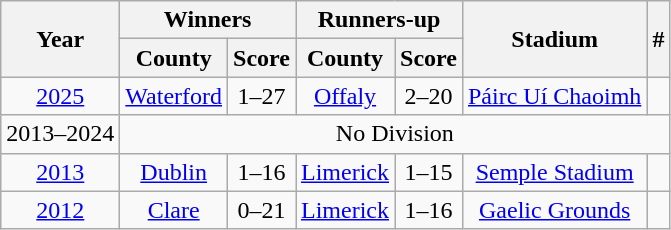<table class="wikitable sortable" | style="text-align:center">
<tr>
<th rowspan="2">Year</th>
<th colspan="2">Winners</th>
<th colspan="2">Runners-up</th>
<th rowspan="2">Stadium</th>
<th rowspan="2">#</th>
</tr>
<tr>
<th>County</th>
<th scope="col">Score</th>
<th>County</th>
<th scope="col">Score</th>
</tr>
<tr>
<td><a href='#'>2025</a></td>
<td><a href='#'>Waterford</a></td>
<td>1–27</td>
<td><a href='#'>Offaly</a></td>
<td>2–20</td>
<td><a href='#'>Páirc Uí Chaoimh</a></td>
<td></td>
</tr>
<tr>
<td>2013–2024</td>
<td colspan="6">No Division</td>
</tr>
<tr>
<td><a href='#'>2013</a></td>
<td><a href='#'>Dublin</a></td>
<td>1–16</td>
<td><a href='#'>Limerick</a></td>
<td>1–15</td>
<td><a href='#'>Semple Stadium</a></td>
<td></td>
</tr>
<tr>
<td><a href='#'>2012</a></td>
<td><a href='#'>Clare</a></td>
<td>0–21</td>
<td><a href='#'>Limerick</a></td>
<td>1–16</td>
<td><a href='#'>Gaelic Grounds</a></td>
<td></td>
</tr>
</table>
